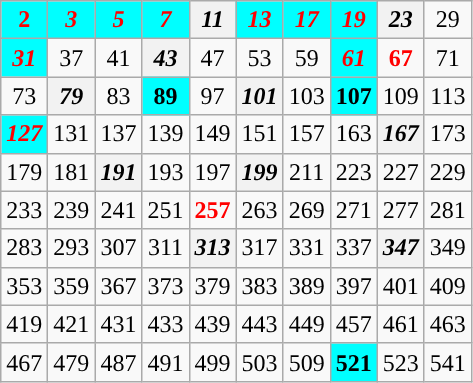<table class="wikitable">
<tr>
<th style="color:#ff0000;background:#00ffff">2</th>
<th style="color:#ff0000;background:#00ffff"><em>3</em></th>
<th style="color:#ff0000;background:#00ffff"><em>5</em></th>
<th style="color:#ff0000;background:#00ffff"><em>7</em></th>
<th style="text-align: center;"><em>11</em></th>
<th style="color:#ff0000;background:#00ffff"><em>13</em></th>
<th style="color:#ff0000;background:#00ffff"><em>17</em></th>
<th style="color:#ff0000;background:#00ffff"><em>19</em></th>
<th style="text-align: center;"><em>23</em></th>
<td style="text-align: center;">29</td>
</tr>
<tr>
<th style="color:#ff0000;background:#00ffff"><em>31</em></th>
<td style="text-align: center;">37</td>
<td style="text-align: center;">41</td>
<th style="text-align: center;"><em>43</em></th>
<td style="text-align: center;">47</td>
<td style="text-align: center;">53</td>
<td style="text-align: center;">59</td>
<th style="color:#ff0000;background:#00ffff"><em>61</em></th>
<td style="text-align: center;color:#ff0000;"><strong>67</strong></td>
<td style="text-align: center;">71</td>
</tr>
<tr>
<td style="text-align: center;">73</td>
<th style="text-align: center;"><em>79</em></th>
<td style="text-align: center;">83</td>
<th style="background:#00ffff">89</th>
<td style="text-align: center;">97</td>
<th style="text-align: center;"><em>101</em></th>
<td style="text-align: center;">103</td>
<th style="background:#00ffff">107</th>
<td style="text-align: center;">109</td>
<td style="text-align: center;">113</td>
</tr>
<tr>
<th style="color:#ff0000;background:#00ffff"><em>127</em></th>
<td style="text-align: center;">131</td>
<td style="text-align: center;">137</td>
<td style="text-align: center;">139</td>
<td style="text-align: center;">149</td>
<td style="text-align: center;">151</td>
<td style="text-align: center;">157</td>
<td style="text-align: center;">163</td>
<th style="text-align: center;"><em>167</em></th>
<td style="text-align: center;">173</td>
</tr>
<tr>
<td style="text-align: center;">179</td>
<td style="text-align: center;">181</td>
<th style="text-align: center;"><em>191</em></th>
<td style="text-align: center;">193</td>
<td style="text-align: center;">197</td>
<th style="text-align: center;"><em>199</em></th>
<td style="text-align: center;">211</td>
<td style="text-align: center;">223</td>
<td style="text-align: center;">227</td>
<td style="text-align: center;">229</td>
</tr>
<tr>
<td style="text-align: center;">233</td>
<td style="text-align: center;">239</td>
<td style="text-align: center;">241</td>
<td style="text-align: center;">251</td>
<td style="color:#ff0000;text-align: center;"><strong>257</strong></td>
<td style="text-align: center;">263</td>
<td style="text-align: center;">269</td>
<td style="text-align: center;">271</td>
<td style="text-align: center;">277</td>
<td style="text-align: center;">281</td>
</tr>
<tr>
<td style="text-align: center;">283</td>
<td style="text-align: center;">293</td>
<td style="text-align: center;">307</td>
<td style="text-align: center;">311</td>
<th style="text-align: center;"><em>313</em></th>
<td style="text-align: center;">317</td>
<td style="text-align: center;">331</td>
<td style="text-align: center;">337</td>
<th style="text-align: center;"><em>347</em></th>
<td style="text-align: center;">349</td>
</tr>
<tr>
<td style="text-align: center;">353</td>
<td style="text-align: center;">359</td>
<td style="text-align: center;">367</td>
<td style="text-align: center;">373</td>
<td style="text-align: center;">379</td>
<td style="text-align: center;">383</td>
<td style="text-align: center;">389</td>
<td style="text-align: center;">397</td>
<td style="text-align: center;">401</td>
<td style="text-align: center;">409</td>
</tr>
<tr>
<td style="text-align: center;">419</td>
<td style="text-align: center;">421</td>
<td style="text-align: center;">431</td>
<td style="text-align: center;">433</td>
<td style="text-align: center;">439</td>
<td style="text-align: center;">443</td>
<td style="text-align: center;">449</td>
<td style="text-align: center;">457</td>
<td style="text-align: center;">461</td>
<td style="text-align: center;">463</td>
</tr>
<tr>
<td style="text-align: center;">467</td>
<td style="text-align: center;">479</td>
<td style="text-align: center;">487</td>
<td style="text-align: center;">491</td>
<td style="text-align: center;">499</td>
<td style="text-align: center;">503</td>
<td style="text-align: center;">509</td>
<th style="background:#00ffff">521</th>
<td style="text-align: center;">523</td>
<td style="text-align: center;">541</td>
</tr>
</table>
